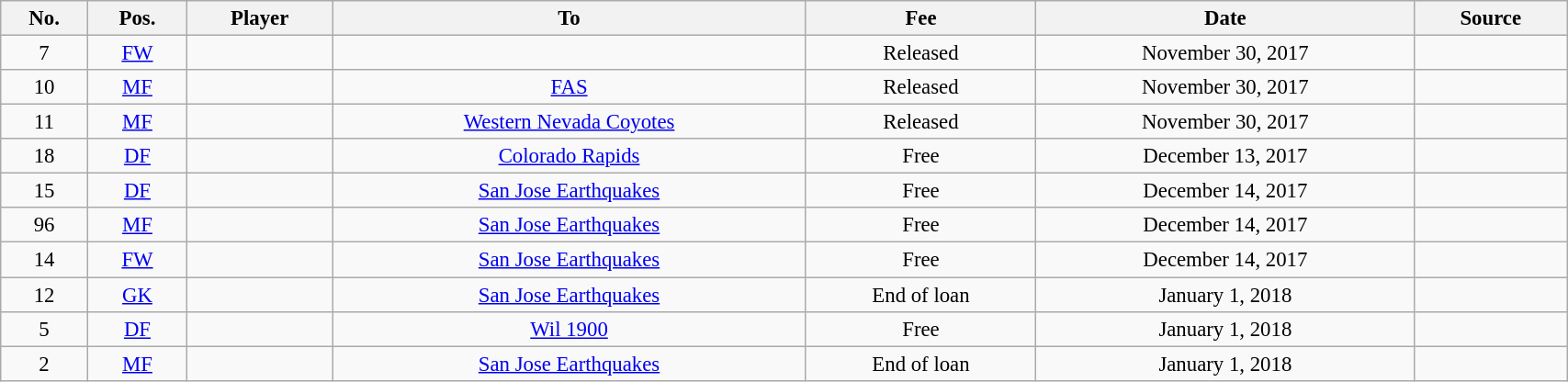<table class="wikitable sortable" style="width:90%; text-align:center; font-size:95%; text-align:center">
<tr>
<th>No.</th>
<th>Pos.</th>
<th>Player</th>
<th>To</th>
<th>Fee</th>
<th>Date</th>
<th class="unsortable">Source</th>
</tr>
<tr>
<td>7</td>
<td><a href='#'>FW</a></td>
<td> </td>
<td></td>
<td>Released</td>
<td>November 30, 2017</td>
<td></td>
</tr>
<tr>
<td>10</td>
<td><a href='#'>MF</a></td>
<td> </td>
<td><a href='#'>FAS</a> </td>
<td>Released</td>
<td>November 30, 2017</td>
<td></td>
</tr>
<tr>
<td>11</td>
<td><a href='#'>MF</a></td>
<td> </td>
<td><a href='#'>Western Nevada Coyotes</a> </td>
<td>Released</td>
<td>November 30, 2017</td>
<td></td>
</tr>
<tr>
<td>18</td>
<td><a href='#'>DF</a></td>
<td> </td>
<td><a href='#'>Colorado Rapids</a> </td>
<td>Free</td>
<td>December 13, 2017</td>
<td></td>
</tr>
<tr>
<td>15</td>
<td><a href='#'>DF</a></td>
<td> </td>
<td><a href='#'>San Jose Earthquakes</a> </td>
<td>Free</td>
<td>December 14, 2017</td>
<td></td>
</tr>
<tr>
<td>96</td>
<td><a href='#'>MF</a></td>
<td> </td>
<td><a href='#'>San Jose Earthquakes</a> </td>
<td>Free</td>
<td>December 14, 2017</td>
<td></td>
</tr>
<tr>
<td>14</td>
<td><a href='#'>FW</a></td>
<td> </td>
<td><a href='#'>San Jose Earthquakes</a> </td>
<td>Free</td>
<td>December 14, 2017</td>
<td></td>
</tr>
<tr>
<td>12</td>
<td><a href='#'>GK</a></td>
<td> </td>
<td><a href='#'>San Jose Earthquakes</a> </td>
<td>End of loan</td>
<td>January 1, 2018</td>
<td></td>
</tr>
<tr>
<td>5</td>
<td><a href='#'>DF</a></td>
<td> </td>
<td><a href='#'>Wil 1900</a> </td>
<td>Free</td>
<td>January 1, 2018</td>
<td></td>
</tr>
<tr>
<td>2</td>
<td><a href='#'>MF</a></td>
<td> </td>
<td><a href='#'>San Jose Earthquakes</a> </td>
<td>End of loan</td>
<td>January 1, 2018</td>
<td></td>
</tr>
</table>
